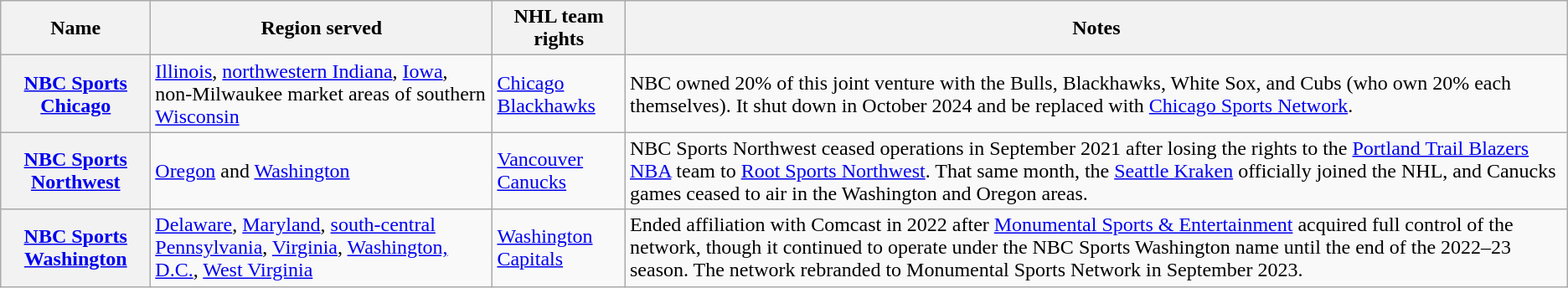<table class="wikitable">
<tr>
<th>Name</th>
<th>Region served</th>
<th>NHL team rights</th>
<th>Notes</th>
</tr>
<tr>
<th><a href='#'>NBC Sports Chicago</a></th>
<td><a href='#'>Illinois</a>, <a href='#'>northwestern Indiana</a>, <a href='#'>Iowa</a>, non-Milwaukee market areas of southern <a href='#'>Wisconsin</a></td>
<td><a href='#'>Chicago Blackhawks</a></td>
<td>NBC owned 20% of this joint venture with the Bulls, Blackhawks, White Sox, and Cubs (who own 20% each themselves). It shut down in October 2024 and be replaced with <a href='#'>Chicago Sports Network</a>.</td>
</tr>
<tr>
<th><a href='#'>NBC Sports Northwest</a></th>
<td><a href='#'>Oregon</a> and <a href='#'>Washington</a></td>
<td><a href='#'>Vancouver Canucks</a></td>
<td>NBC Sports Northwest ceased operations in September 2021 after losing the rights to the <a href='#'>Portland Trail Blazers</a> <a href='#'>NBA</a> team to <a href='#'>Root Sports Northwest</a>. That same month, the <a href='#'>Seattle Kraken</a> officially joined the NHL, and Canucks games ceased to air in the Washington and Oregon areas.</td>
</tr>
<tr>
<th><a href='#'>NBC Sports Washington</a></th>
<td><a href='#'>Delaware</a>, <a href='#'>Maryland</a>, <a href='#'>south-central Pennsylvania</a>, <a href='#'>Virginia</a>, <a href='#'>Washington, D.C.</a>, <a href='#'>West Virginia</a></td>
<td><a href='#'>Washington Capitals</a></td>
<td>Ended affiliation with Comcast in 2022 after <a href='#'>Monumental Sports & Entertainment</a> acquired full control of the network, though it continued to operate under the NBC Sports Washington name until the end of the 2022–23 season. The network rebranded to Monumental Sports Network in September 2023.</td>
</tr>
</table>
